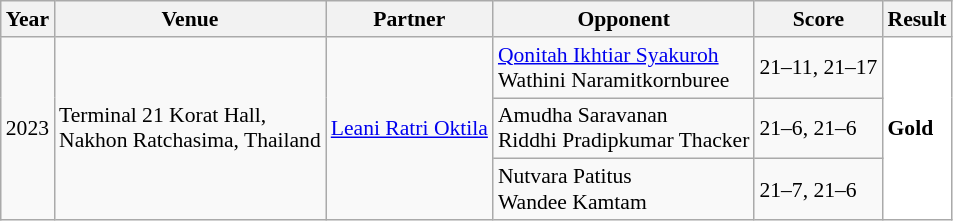<table class="sortable wikitable" style="font-size: 90%;">
<tr>
<th>Year</th>
<th>Venue</th>
<th>Partner</th>
<th>Opponent</th>
<th>Score</th>
<th>Result</th>
</tr>
<tr>
<td rowspan="3" align="center">2023</td>
<td rowspan="3" align="left">Terminal 21 Korat Hall,<br>Nakhon Ratchasima, Thailand</td>
<td rowspan="3" align="left"> <a href='#'>Leani Ratri Oktila</a></td>
<td align="left"> <a href='#'>Qonitah Ikhtiar Syakuroh</a>  <br>  Wathini Naramitkornburee</td>
<td align="left">21–11, 21–17</td>
<td rowspan="4" style="text-align:left; background:white"> <strong>Gold</strong></td>
</tr>
<tr>
<td align="left"> Amudha Saravanan <br>  Riddhi Pradipkumar Thacker</td>
<td align="left">21–6, 21–6</td>
</tr>
<tr>
<td align="left"> Nutvara Patitus<br> Wandee Kamtam</td>
<td align="left">21–7, 21–6</td>
</tr>
</table>
